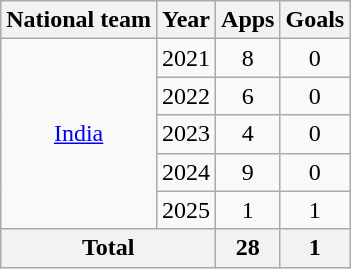<table class="wikitable" style="text-align: center;">
<tr>
<th>National team</th>
<th>Year</th>
<th>Apps</th>
<th>Goals</th>
</tr>
<tr>
<td rowspan="5"><a href='#'>India</a></td>
<td>2021</td>
<td>8</td>
<td>0</td>
</tr>
<tr>
<td>2022</td>
<td>6</td>
<td>0</td>
</tr>
<tr>
<td>2023</td>
<td>4</td>
<td>0</td>
</tr>
<tr>
<td>2024</td>
<td>9</td>
<td>0</td>
</tr>
<tr>
<td>2025</td>
<td>1</td>
<td>1</td>
</tr>
<tr>
<th colspan="2">Total</th>
<th>28</th>
<th>1</th>
</tr>
</table>
